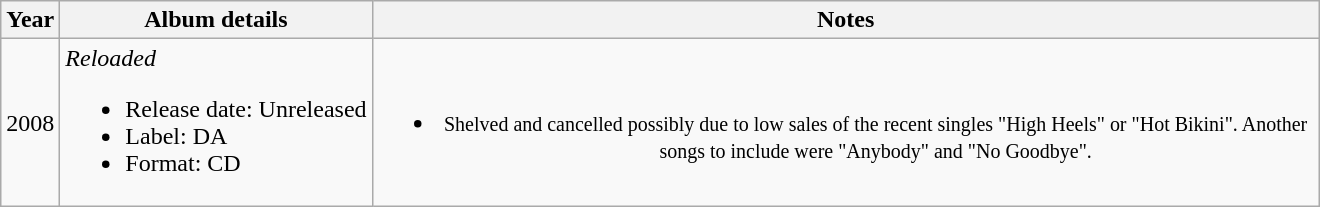<table class="wikitable plainrowheaders" style="text-align:center;" border="1">
<tr>
<th scope="col">Year</th>
<th scope="col">Album details</th>
<th style="width:39em;">Notes</th>
</tr>
<tr>
<td>2008</td>
<td scope="row" align="left"><em>Reloaded</em><br><ul><li>Release date: Unreleased</li><li>Label: DA</li><li>Format: CD</li></ul></td>
<td><br><ul><li><small>Shelved and cancelled possibly due to low sales of the recent singles "High Heels" or "Hot Bikini". Another songs to include were "Anybody" and "No Goodbye".</small></li></ul></td>
</tr>
</table>
